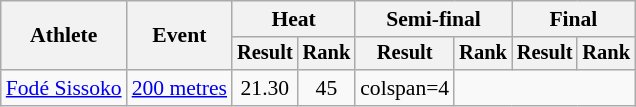<table class="wikitable" style="font-size:90%">
<tr>
<th rowspan="2">Athlete</th>
<th rowspan="2">Event</th>
<th colspan="2">Heat</th>
<th colspan="2">Semi-final</th>
<th colspan="2">Final</th>
</tr>
<tr style="font-size:95%">
<th>Result</th>
<th>Rank</th>
<th>Result</th>
<th>Rank</th>
<th>Result</th>
<th>Rank</th>
</tr>
<tr style=text-align:center>
<td style=text-align:left><a href='#'>Fodé Sissoko</a></td>
<td style=text-align:left><a href='#'>200 metres</a></td>
<td>21.30</td>
<td>45</td>
<td>colspan=4</td>
</tr>
</table>
